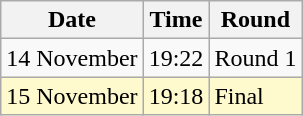<table class="wikitable">
<tr>
<th>Date</th>
<th>Time</th>
<th>Round</th>
</tr>
<tr>
<td>14 November</td>
<td>19:22</td>
<td>Round 1</td>
</tr>
<tr bgcolor="lemonchiffon">
<td>15 November</td>
<td>19:18</td>
<td>Final</td>
</tr>
</table>
